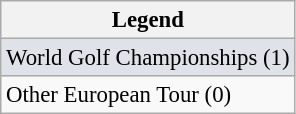<table class="wikitable" style="font-size:95%;">
<tr>
<th>Legend</th>
</tr>
<tr style="background:#dfe2e9;">
<td>World Golf Championships (1)</td>
</tr>
<tr>
<td>Other European Tour (0)</td>
</tr>
</table>
